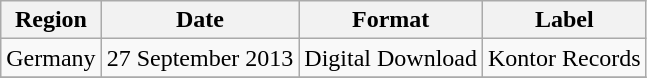<table class=wikitable>
<tr>
<th>Region</th>
<th>Date</th>
<th>Format</th>
<th>Label</th>
</tr>
<tr>
<td>Germany</td>
<td>27 September 2013</td>
<td>Digital Download</td>
<td>Kontor Records</td>
</tr>
<tr>
</tr>
</table>
